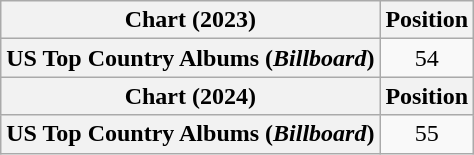<table class="wikitable plainrowheaders" style="text-align:center">
<tr>
<th scope="col">Chart (2023)</th>
<th scope="col">Position</th>
</tr>
<tr>
<th scope="row">US Top Country Albums (<em>Billboard</em>)</th>
<td>54</td>
</tr>
<tr>
<th scope="col">Chart (2024)</th>
<th scope="col">Position</th>
</tr>
<tr>
<th scope="row">US Top Country Albums (<em>Billboard</em>)</th>
<td>55</td>
</tr>
</table>
